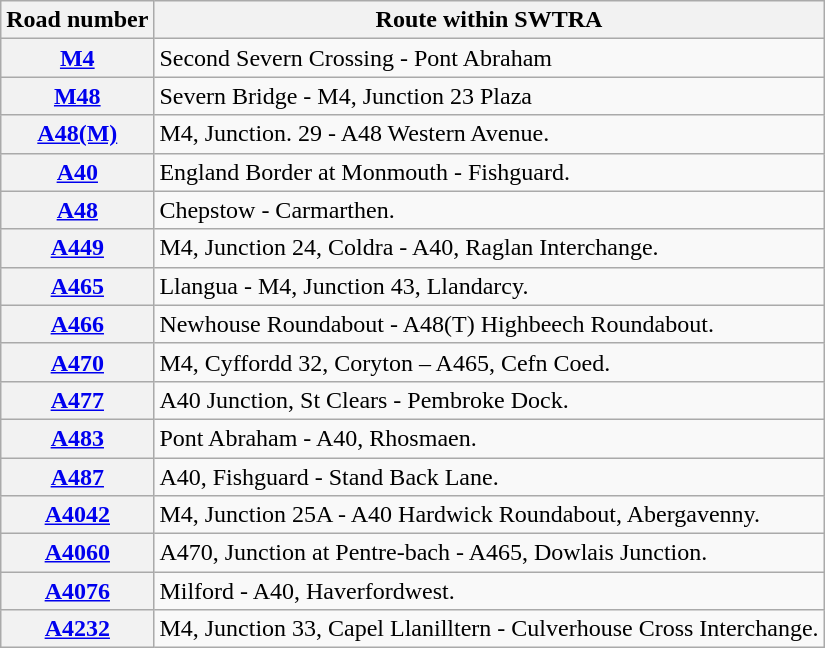<table class="wikitable">
<tr>
<th>Road number</th>
<th>Route within SWTRA</th>
</tr>
<tr>
<th><a href='#'>M4</a></th>
<td>Second Severn Crossing - Pont Abraham</td>
</tr>
<tr>
<th><a href='#'>M48</a></th>
<td>Severn Bridge - M4, Junction 23 Plaza</td>
</tr>
<tr>
<th><a href='#'>A48(M)</a></th>
<td>M4, Junction. 29 - A48 Western Avenue.</td>
</tr>
<tr>
<th><a href='#'>A40</a></th>
<td>England Border at Monmouth - Fishguard.</td>
</tr>
<tr>
<th><a href='#'>A48</a></th>
<td>Chepstow - Carmarthen.</td>
</tr>
<tr>
<th><a href='#'>A449</a></th>
<td>M4, Junction 24, Coldra - A40, Raglan Interchange.</td>
</tr>
<tr>
<th><a href='#'>A465</a></th>
<td>Llangua - M4, Junction 43, Llandarcy.</td>
</tr>
<tr>
<th><a href='#'>A466</a></th>
<td>Newhouse Roundabout - A48(T) Highbeech Roundabout.</td>
</tr>
<tr>
<th><a href='#'>A470</a></th>
<td>M4, Cyffordd 32, Coryton – A465, Cefn Coed.</td>
</tr>
<tr>
<th><a href='#'>A477</a></th>
<td>A40 Junction, St Clears - Pembroke Dock.</td>
</tr>
<tr>
<th><a href='#'>A483</a></th>
<td>Pont Abraham - A40, Rhosmaen.</td>
</tr>
<tr>
<th><a href='#'>A487</a></th>
<td>A40, Fishguard - Stand Back Lane.</td>
</tr>
<tr>
<th><a href='#'>A4042</a></th>
<td>M4, Junction 25A - A40 Hardwick Roundabout, Abergavenny.</td>
</tr>
<tr>
<th><a href='#'>A4060</a></th>
<td>A470, Junction at Pentre-bach - A465, Dowlais Junction.</td>
</tr>
<tr>
<th><a href='#'>A4076</a></th>
<td>Milford - A40, Haverfordwest.</td>
</tr>
<tr>
<th><a href='#'>A4232</a></th>
<td>M4, Junction 33, Capel Llanilltern - Culverhouse Cross Interchange.</td>
</tr>
</table>
